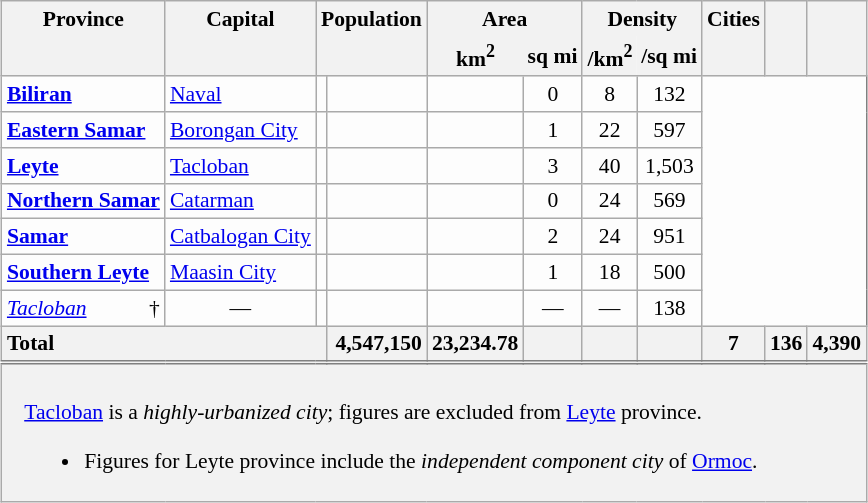<table class="wikitable sortable" style="margin:auto;background-color:#FDFDFD;text-align:center;font-size:90%;border:1pt solid grey;">
<tr>
<th scope="col" style="border-bottom:none;" colspan=2 class="unsortable">Province </th>
<th scope="col" style="border-bottom:none;" class="unsortable">Capital</th>
<th scope="col" style="border-bottom:none;white-space:nowrap;" class="unsortable" colspan=2>Population </th>
<th scope="col" style="border-bottom:none;" colspan=2>Area</th>
<th scope="col" style="border-bottom:none;" colspan=2>Density</th>
<th scope="col" style="border-bottom:none;" class="unsortable">Cities</th>
<th scope="col" style="border-bottom:none;" class="unsortable"></th>
<th scope="col" style="border-bottom:none;" class="unsortable"></th>
</tr>
<tr>
<th scope="col" style="border-top:none;" colspan=2></th>
<th scope="col" style="border-top:none;"></th>
<th scope="col" style="border-top:none;" colspan=2></th>
<th scope="col" style="border-style:none none solid solid;">km<sup>2</sup></th>
<th scope="col" style="border-style:none solid solid none;white-space:nowrap;" class="unsortable">sq mi</th>
<th scope="col" style="border-style:none none solid solid;">/km<sup>2</sup></th>
<th scope="col" style="border-style:none solid solid none;white-space:nowrap;" class="unsortable">/sq mi</th>
<th scope="col" style="border-top:none;"></th>
<th scope="col" style="border-top:none;"></th>
<th scope="col" style="border-top:none;"></th>
</tr>
<tr>
<th scope="row" style="text-align:left;background-color:initial;" colspan=2><a href='#'>Biliran</a></th>
<td style="text-align:left;"><a href='#'>Naval</a></td>
<td></td>
<td></td>
<td></td>
<td>0</td>
<td>8</td>
<td>132</td>
</tr>
<tr>
<th scope="row" style="text-align:left;background-color:initial;" colspan=2><a href='#'>Eastern Samar</a></th>
<td style="text-align:left;"><a href='#'>Borongan City</a></td>
<td></td>
<td></td>
<td></td>
<td>1</td>
<td>22</td>
<td>597</td>
</tr>
<tr>
<th scope="row" style="text-align:left;background-color:initial;" colspan=2><a href='#'>Leyte</a></th>
<td style="text-align:left;"><a href='#'>Tacloban</a></td>
<td></td>
<td></td>
<td></td>
<td>3</td>
<td>40</td>
<td>1,503</td>
</tr>
<tr>
<th scope="row" style="text-align:left;background-color:initial;" colspan=2><a href='#'>Northern Samar</a></th>
<td style="text-align:left;"><a href='#'>Catarman</a></td>
<td></td>
<td></td>
<td></td>
<td>0</td>
<td>24</td>
<td>569</td>
</tr>
<tr>
<th scope="row" style="text-align:left;background-color:initial;" colspan=2><a href='#'>Samar</a></th>
<td style="text-align:left;"><a href='#'>Catbalogan City</a></td>
<td></td>
<td></td>
<td></td>
<td>2</td>
<td>24</td>
<td>951</td>
</tr>
<tr>
<th scope="row" style="text-align:left;background-color:initial;" colspan=2><a href='#'>Southern Leyte</a></th>
<td style="text-align:left;"><a href='#'>Maasin City</a></td>
<td></td>
<td></td>
<td></td>
<td>1</td>
<td>18</td>
<td>500</td>
</tr>
<tr>
<th scope="row" style="text-align:left;background-color:initial;border-right:0;font-weight:normal;font-style:italic;"><a href='#'>Tacloban</a></th>
<td style="text-align:right;border-left:0;">†</td>
<td>—</td>
<td></td>
<td></td>
<td></td>
<td>—</td>
<td>—</td>
<td>138</td>
</tr>
<tr class="sortbottom">
<th scope="row" colspan=4 style="text-align:left;">Total</th>
<th scope="col" style="text-align:right;">4,547,150</th>
<th scope="col" style="text-align:right;">23,234.78</th>
<th scope="col" style="text-align:right;"></th>
<th scope="col" style="text-align:right;"></th>
<th scope="col" style="text-align:right;"></th>
<th scope="col">7</th>
<th scope="col">136</th>
<th scope="col">4,390</th>
</tr>
<tr class="sortbottom" style="text-align:left;background-color:#F2F2F2;border-top:double grey;line-height:1.3em;">
<td colspan=13 style="padding-left:1em;"><br> <a href='#'>Tacloban</a> is a <em>highly-urbanized city</em>; figures are excluded from <a href='#'>Leyte</a> province.<ul><li>Figures for Leyte province include the <em>independent component city</em> of <a href='#'>Ormoc</a>.</li></ul></td>
</tr>
</table>
